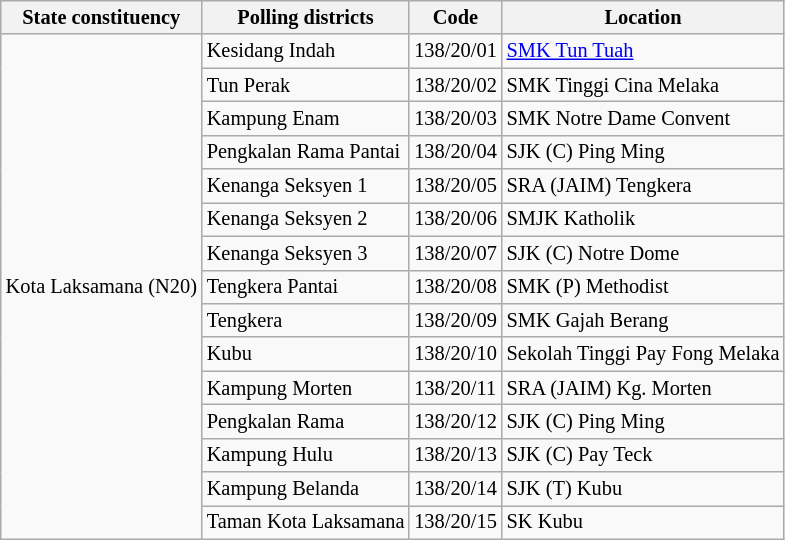<table class="wikitable sortable mw-collapsible" style="white-space:nowrap;font-size:85%">
<tr>
<th>State constituency</th>
<th>Polling districts</th>
<th>Code</th>
<th>Location</th>
</tr>
<tr>
<td rowspan="15">Kota Laksamana (N20)</td>
<td>Kesidang Indah</td>
<td>138/20/01</td>
<td><a href='#'>SMK Tun Tuah</a></td>
</tr>
<tr>
<td>Tun Perak</td>
<td>138/20/02</td>
<td>SMK Tinggi Cina Melaka</td>
</tr>
<tr>
<td>Kampung Enam</td>
<td>138/20/03</td>
<td>SMK Notre Dame Convent</td>
</tr>
<tr>
<td>Pengkalan Rama Pantai</td>
<td>138/20/04</td>
<td>SJK (C) Ping Ming</td>
</tr>
<tr>
<td>Kenanga Seksyen 1</td>
<td>138/20/05</td>
<td>SRA (JAIM) Tengkera</td>
</tr>
<tr>
<td>Kenanga Seksyen 2</td>
<td>138/20/06</td>
<td>SMJK Katholik</td>
</tr>
<tr>
<td>Kenanga Seksyen 3</td>
<td>138/20/07</td>
<td>SJK (C) Notre Dome</td>
</tr>
<tr>
<td>Tengkera Pantai</td>
<td>138/20/08</td>
<td>SMK (P) Methodist</td>
</tr>
<tr>
<td>Tengkera</td>
<td>138/20/09</td>
<td>SMK Gajah Berang</td>
</tr>
<tr>
<td>Kubu</td>
<td>138/20/10</td>
<td>Sekolah Tinggi Pay Fong Melaka</td>
</tr>
<tr>
<td>Kampung Morten</td>
<td>138/20/11</td>
<td>SRA (JAIM) Kg. Morten</td>
</tr>
<tr>
<td>Pengkalan Rama</td>
<td>138/20/12</td>
<td>SJK (C) Ping Ming</td>
</tr>
<tr>
<td>Kampung Hulu</td>
<td>138/20/13</td>
<td>SJK (C) Pay Teck</td>
</tr>
<tr>
<td>Kampung Belanda</td>
<td>138/20/14</td>
<td>SJK (T) Kubu</td>
</tr>
<tr>
<td>Taman Kota Laksamana</td>
<td>138/20/15</td>
<td>SK Kubu</td>
</tr>
</table>
